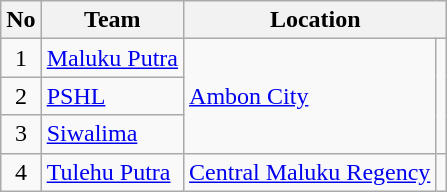<table class="wikitable sortable" style="font-size:100%;">
<tr>
<th>No</th>
<th>Team</th>
<th colspan="2">Location</th>
</tr>
<tr>
<td align="center">1</td>
<td><a href='#'>Maluku Putra</a></td>
<td rowspan="3"><a href='#'>Ambon City</a></td>
<td rowspan="3"></td>
</tr>
<tr>
<td align="center">2</td>
<td><a href='#'>PSHL</a></td>
</tr>
<tr>
<td align="center">3</td>
<td><a href='#'>Siwalima</a></td>
</tr>
<tr>
<td align="center">4</td>
<td><a href='#'>Tulehu Putra</a></td>
<td><a href='#'>Central Maluku Regency</a></td>
<td></td>
</tr>
</table>
